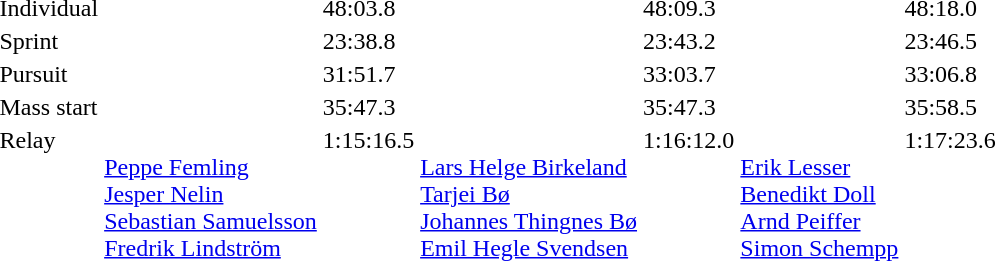<table>
<tr valign="top">
<td>Individual<br></td>
<td></td>
<td>48:03.8</td>
<td></td>
<td>48:09.3</td>
<td></td>
<td>48:18.0</td>
</tr>
<tr valign="top">
<td>Sprint<br></td>
<td></td>
<td>23:38.8</td>
<td></td>
<td>23:43.2</td>
<td></td>
<td>23:46.5</td>
</tr>
<tr valign="top">
<td>Pursuit<br></td>
<td></td>
<td>31:51.7</td>
<td></td>
<td>33:03.7</td>
<td></td>
<td>33:06.8</td>
</tr>
<tr valign="top">
<td>Mass start<br></td>
<td></td>
<td>35:47.3</td>
<td></td>
<td>35:47.3</td>
<td></td>
<td>35:58.5</td>
</tr>
<tr valign="top">
<td>Relay<br></td>
<td><br><a href='#'>Peppe Femling</a><br><a href='#'>Jesper Nelin</a><br><a href='#'>Sebastian Samuelsson</a><br><a href='#'>Fredrik Lindström</a></td>
<td>1:15:16.5</td>
<td><br><a href='#'>Lars Helge Birkeland</a><br><a href='#'>Tarjei Bø</a><br><a href='#'>Johannes Thingnes Bø</a><br><a href='#'>Emil Hegle Svendsen</a></td>
<td>1:16:12.0</td>
<td><br><a href='#'>Erik Lesser</a><br><a href='#'>Benedikt Doll</a><br><a href='#'>Arnd Peiffer</a><br><a href='#'>Simon Schempp</a></td>
<td>1:17:23.6</td>
</tr>
</table>
